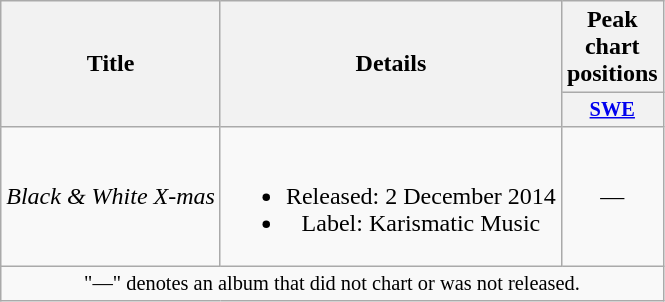<table class="wikitable plainrowheaders" style="text-align:center;">
<tr>
<th scope="col" rowspan="2">Title</th>
<th scope="col" rowspan="2">Details</th>
<th scope="col">Peak chart positions</th>
</tr>
<tr>
<th scope="col" style="width:3em;font-size:85%;"><a href='#'>SWE</a></th>
</tr>
<tr>
<td scope="row"><em>Black & White X-mas</em></td>
<td><br><ul><li>Released: 2 December 2014</li><li>Label: Karismatic Music</li></ul></td>
<td>—</td>
</tr>
<tr>
<td colspan="20" style="text-align:center; font-size:85%;">"—" denotes an album that did not chart or was not released.</td>
</tr>
</table>
